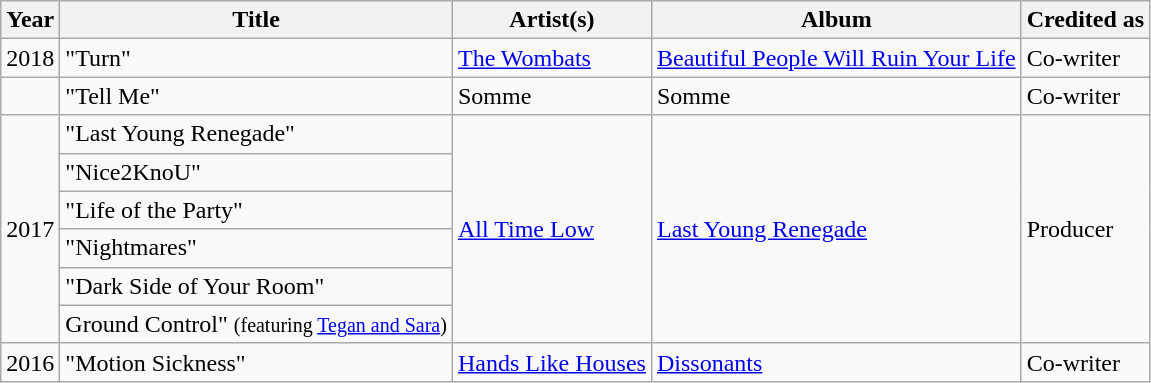<table class="wikitable">
<tr>
<th>Year</th>
<th>Title</th>
<th>Artist(s)</th>
<th>Album</th>
<th>Credited as</th>
</tr>
<tr>
<td>2018</td>
<td>"Turn"</td>
<td><a href='#'>The Wombats</a></td>
<td><a href='#'>Beautiful People Will Ruin Your Life</a></td>
<td>Co-writer</td>
</tr>
<tr>
<td></td>
<td>"Tell Me"</td>
<td>Somme</td>
<td>Somme</td>
<td>Co-writer</td>
</tr>
<tr>
<td rowspan="6">2017</td>
<td>"Last Young Renegade"</td>
<td rowspan="6"><a href='#'>All Time Low</a></td>
<td rowspan="6"><a href='#'>Last Young Renegade</a></td>
<td rowspan="6">Producer</td>
</tr>
<tr>
<td>"Nice2KnoU"</td>
</tr>
<tr>
<td>"Life of the Party"</td>
</tr>
<tr>
<td>"Nightmares"</td>
</tr>
<tr>
<td>"Dark Side of Your Room"</td>
</tr>
<tr>
<td>Ground Control" <small>(featuring <a href='#'>Tegan and Sara</a>)</small></td>
</tr>
<tr>
<td>2016</td>
<td>"Motion Sickness"</td>
<td><a href='#'>Hands Like Houses</a></td>
<td><a href='#'>Dissonants</a></td>
<td>Co-writer</td>
</tr>
</table>
